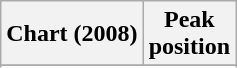<table class="wikitable sortable plainrowheaders">
<tr>
<th>Chart (2008)</th>
<th>Peak<br>position</th>
</tr>
<tr>
</tr>
<tr>
</tr>
<tr>
</tr>
<tr>
</tr>
<tr>
</tr>
<tr>
</tr>
<tr>
</tr>
<tr>
</tr>
<tr>
</tr>
<tr>
</tr>
<tr>
</tr>
<tr>
</tr>
<tr>
</tr>
<tr>
</tr>
<tr>
</tr>
<tr>
</tr>
<tr>
</tr>
<tr>
</tr>
<tr>
</tr>
<tr>
</tr>
<tr>
</tr>
</table>
